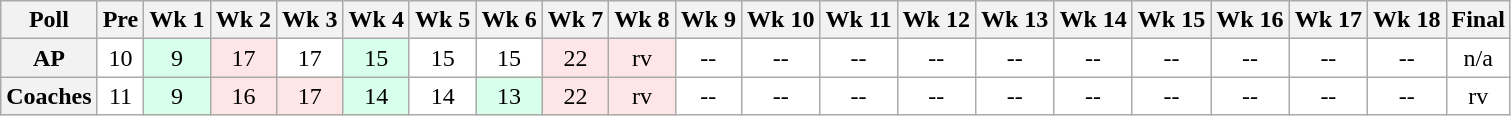<table class="wikitable" style="white-space:nowrap;">
<tr>
<th>Poll</th>
<th>Pre</th>
<th>Wk 1</th>
<th>Wk 2</th>
<th>Wk 3</th>
<th>Wk 4</th>
<th>Wk 5</th>
<th>Wk 6</th>
<th>Wk 7</th>
<th>Wk 8</th>
<th>Wk 9</th>
<th>Wk 10</th>
<th>Wk 11</th>
<th>Wk 12</th>
<th>Wk 13</th>
<th>Wk 14</th>
<th>Wk 15</th>
<th>Wk 16</th>
<th>Wk 17</th>
<th>Wk 18</th>
<th>Final</th>
</tr>
<tr style="text-align:center;">
<th>AP</th>
<td style="background:#FFF;">10</td>
<td style="background:#D8FFEB;">9</td>
<td style="background:#FFE6E6;">17</td>
<td style="background:#FFF;">17</td>
<td style="background:#D8FFEB;">15</td>
<td style="background:#FFF;">15</td>
<td style="background:#FFF;">15</td>
<td style="background:#FFE6E6;">22</td>
<td style="background:#FFE6E6;">rv</td>
<td style="background:#FFF;">--</td>
<td style="background:#FFF;">--</td>
<td style="background:#FFF;">--</td>
<td style="background:#FFF;">--</td>
<td style="background:#FFF;">--</td>
<td style="background:#FFF;">--</td>
<td style="background:#FFF;">--</td>
<td style="background:#FFF;">--</td>
<td style="background:#FFF;">--</td>
<td style="background:#FFF;">--</td>
<td style="background:#FFF;">n/a</td>
</tr>
<tr style="text-align:center;">
<th>Coaches</th>
<td style="background:#FFF;">11</td>
<td style="background:#D8FFEB">9</td>
<td style="background:#FFE6E6;">16</td>
<td style="background:#FFE6E6;">17</td>
<td style="background:#D8FFEB;">14</td>
<td style="background:#FFF;">14</td>
<td style="background:#D8FFEB;">13</td>
<td style="background:#FFE6E6;">22</td>
<td style="background:#FFE6E6;">rv</td>
<td style="background:#FFF;">--</td>
<td style="background:#FFF;">--</td>
<td style="background:#FFF;">--</td>
<td style="background:#FFF;">--</td>
<td style="background:#FFF;">--</td>
<td style="background:#FFF;">--</td>
<td style="background:#FFF;">--</td>
<td style="background:#FFF;">--</td>
<td style="background:#FFF;">--</td>
<td style="background:#FFF;">--</td>
<td style="background:#FFF;">rv</td>
</tr>
</table>
